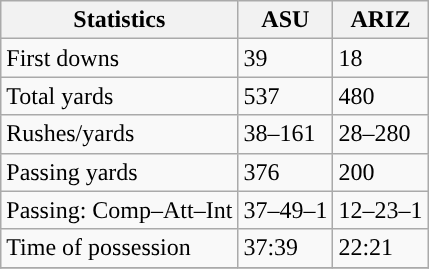<table class="wikitable" style="float: left;">
<tr>
<th>Statistics</th>
<th>ASU</th>
<th>ARIZ</th>
</tr>
<tr>
<td>First downs</td>
<td>39</td>
<td>18</td>
</tr>
<tr>
<td>Total yards</td>
<td>537</td>
<td>480</td>
</tr>
<tr>
<td>Rushes/yards</td>
<td>38–161</td>
<td>28–280</td>
</tr>
<tr>
<td>Passing yards</td>
<td>376</td>
<td>200</td>
</tr>
<tr>
<td>Passing: Comp–Att–Int</td>
<td>37–49–1</td>
<td>12–23–1</td>
</tr>
<tr>
<td>Time of possession</td>
<td>37:39</td>
<td>22:21</td>
</tr>
<tr>
</tr>
</table>
